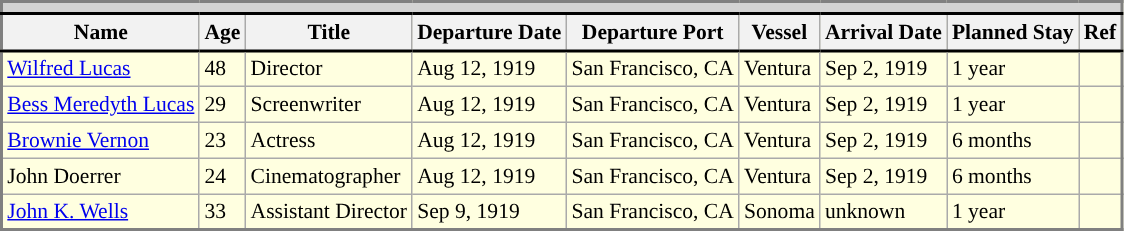<table class="wikitable mw-collapsible mw-collapsed" style="background:lightyellow; border:2px solid gray;font-size:90%">
<tr>
<th colspan="18" style="border:1px solid #808080;background:lightgrey;"></th>
</tr>
<tr>
<th style="border-bottom:2px solid black;border-top:2px solid black;">Name</th>
<th style="border-bottom:2px solid black;border-top:2px solid black;">Age</th>
<th style="border-bottom:2px solid black;border-top:2px solid black;">Title</th>
<th style="border-bottom:2px solid black;border-top:2px solid black;">Departure Date</th>
<th style="border-bottom:2px solid black;border-top:2px solid black;">Departure Port</th>
<th style="border-bottom:2px solid black;border-top:2px solid black;">Vessel</th>
<th style="border-bottom:2px solid black;border-top:2px solid black;">Arrival Date</th>
<th style="border-bottom:2px solid black;border-top:2px solid black;">Planned Stay</th>
<th style="border-bottom:2px solid black;border-top:2px solid black;">Ref</th>
</tr>
<tr>
<td><a href='#'>Wilfred Lucas</a></td>
<td>48</td>
<td>Director</td>
<td>Aug 12, 1919</td>
<td>San Francisco, CA</td>
<td>Ventura</td>
<td>Sep 2, 1919</td>
<td>1 year</td>
<td></td>
</tr>
<tr>
<td><a href='#'>Bess Meredyth Lucas</a></td>
<td>29</td>
<td>Screenwriter</td>
<td>Aug 12, 1919</td>
<td>San Francisco, CA</td>
<td>Ventura</td>
<td>Sep 2, 1919</td>
<td>1 year</td>
<td></td>
</tr>
<tr>
<td><a href='#'>Brownie Vernon</a></td>
<td>23</td>
<td>Actress</td>
<td>Aug 12, 1919</td>
<td>San Francisco, CA</td>
<td>Ventura</td>
<td>Sep 2, 1919</td>
<td>6 months</td>
<td></td>
</tr>
<tr>
<td>John Doerrer</td>
<td>24</td>
<td>Cinematographer</td>
<td>Aug 12, 1919</td>
<td>San Francisco, CA</td>
<td>Ventura</td>
<td>Sep 2, 1919</td>
<td>6 months</td>
<td></td>
</tr>
<tr>
<td><a href='#'>John K. Wells</a></td>
<td>33</td>
<td>Assistant Director</td>
<td>Sep 9, 1919</td>
<td>San Francisco, CA</td>
<td>Sonoma</td>
<td>unknown</td>
<td>1 year</td>
<td></td>
</tr>
</table>
